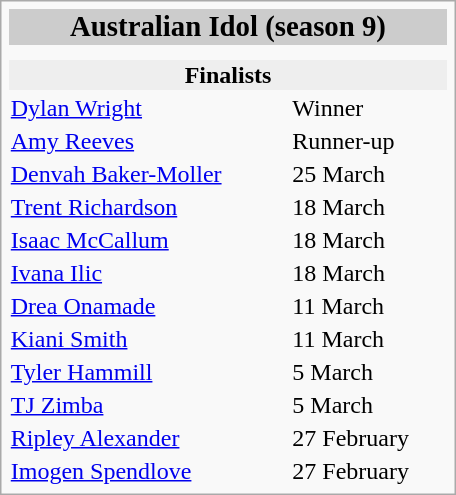<table class=infobox style=width:19em>
<tr>
<td colspan=2 style="background:#cccccc; text-align:center"><big><strong>Australian Idol (season 9)</strong></big></td>
</tr>
<tr>
<td colspan=2 align="center"></td>
</tr>
<tr>
<td colspan=2 align="center"></td>
</tr>
<tr>
<td colspan=2 style="background:#eeeeee; text-align:center"><strong>Finalists</strong><br></td>
</tr>
<tr>
<td><a href='#'>Dylan Wright</a></td>
<td>Winner</td>
</tr>
<tr>
<td><a href='#'>Amy Reeves</a></td>
<td>Runner-up</td>
</tr>
<tr>
<td><a href='#'>Denvah Baker-Moller</a></td>
<td>25 March</td>
</tr>
<tr>
<td><a href='#'>Trent Richardson</a></td>
<td>18 March</td>
</tr>
<tr>
<td><a href='#'>Isaac McCallum</a></td>
<td>18 March</td>
</tr>
<tr>
<td><a href='#'>Ivana Ilic</a></td>
<td>18 March</td>
</tr>
<tr>
<td><a href='#'>Drea Onamade</a></td>
<td>11 March</td>
</tr>
<tr>
<td><a href='#'>Kiani Smith</a></td>
<td>11 March</td>
</tr>
<tr>
<td><a href='#'>Tyler Hammill</a></td>
<td>5 March</td>
</tr>
<tr>
<td><a href='#'>TJ Zimba</a></td>
<td>5 March</td>
</tr>
<tr>
<td><a href='#'>Ripley Alexander</a></td>
<td>27 February</td>
</tr>
<tr>
<td><a href='#'>Imogen Spendlove</a></td>
<td>27 February</td>
</tr>
</table>
